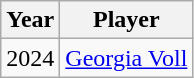<table class="wikitable">
<tr>
<th>Year</th>
<th>Player</th>
</tr>
<tr>
<td>2024</td>
<td> <a href='#'>Georgia Voll</a></td>
</tr>
</table>
